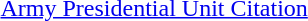<table>
<tr>
<td></td>
<td><a href='#'>Army Presidential Unit Citation</a></td>
</tr>
</table>
